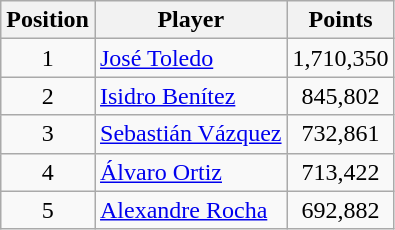<table class=wikitable>
<tr>
<th>Position</th>
<th>Player</th>
<th>Points</th>
</tr>
<tr>
<td align=center>1</td>
<td> <a href='#'>José Toledo</a></td>
<td align=center>1,710,350</td>
</tr>
<tr>
<td align=center>2</td>
<td> <a href='#'>Isidro Benítez</a></td>
<td align=center>845,802</td>
</tr>
<tr>
<td align=center>3</td>
<td> <a href='#'>Sebastián Vázquez</a></td>
<td align=center>732,861</td>
</tr>
<tr>
<td align=center>4</td>
<td> <a href='#'>Álvaro Ortiz</a></td>
<td align=center>713,422</td>
</tr>
<tr>
<td align=center>5</td>
<td> <a href='#'>Alexandre Rocha</a></td>
<td align=center>692,882</td>
</tr>
</table>
